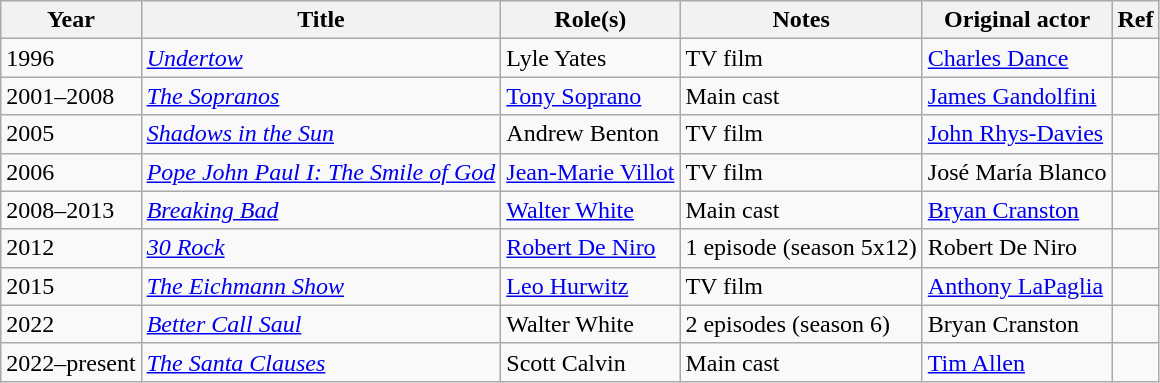<table class="wikitable plainrowheaders sortable">
<tr>
<th scope="col">Year</th>
<th scope="col">Title</th>
<th scope="col">Role(s)</th>
<th scope="col">Notes</th>
<th scope="col">Original actor</th>
<th scope="col" class="unsortable">Ref</th>
</tr>
<tr>
<td>1996</td>
<td><em><a href='#'>Undertow</a></em></td>
<td>Lyle Yates</td>
<td>TV film</td>
<td><a href='#'>Charles Dance</a></td>
<td></td>
</tr>
<tr>
<td>2001–2008</td>
<td><em><a href='#'>The Sopranos</a></em></td>
<td><a href='#'>Tony Soprano</a></td>
<td>Main cast</td>
<td><a href='#'>James Gandolfini</a></td>
<td></td>
</tr>
<tr>
<td>2005</td>
<td><em><a href='#'>Shadows in the Sun</a></em></td>
<td>Andrew Benton</td>
<td>TV film</td>
<td><a href='#'>John Rhys-Davies</a></td>
<td></td>
</tr>
<tr>
<td>2006</td>
<td><em><a href='#'>Pope John Paul I: The Smile of God</a></em></td>
<td><a href='#'>Jean-Marie Villot</a></td>
<td>TV film</td>
<td>José María Blanco</td>
<td></td>
</tr>
<tr>
<td>2008–2013</td>
<td><em><a href='#'>Breaking Bad</a></em></td>
<td><a href='#'>Walter White</a></td>
<td>Main cast</td>
<td><a href='#'>Bryan Cranston</a></td>
<td></td>
</tr>
<tr>
<td>2012</td>
<td><em><a href='#'>30 Rock</a></em></td>
<td><a href='#'>Robert De Niro</a></td>
<td>1 episode (season 5x12)</td>
<td>Robert De Niro</td>
<td></td>
</tr>
<tr>
<td>2015</td>
<td><em><a href='#'>The Eichmann Show</a></em></td>
<td><a href='#'>Leo Hurwitz</a></td>
<td>TV film</td>
<td><a href='#'>Anthony LaPaglia</a></td>
<td></td>
</tr>
<tr>
<td>2022</td>
<td><em><a href='#'>Better Call Saul</a></em></td>
<td>Walter White</td>
<td>2 episodes (season 6)</td>
<td>Bryan Cranston</td>
<td></td>
</tr>
<tr>
<td>2022–present</td>
<td><em><a href='#'>The Santa Clauses</a></em></td>
<td>Scott Calvin</td>
<td>Main cast</td>
<td><a href='#'>Tim Allen</a></td>
<td></td>
</tr>
</table>
